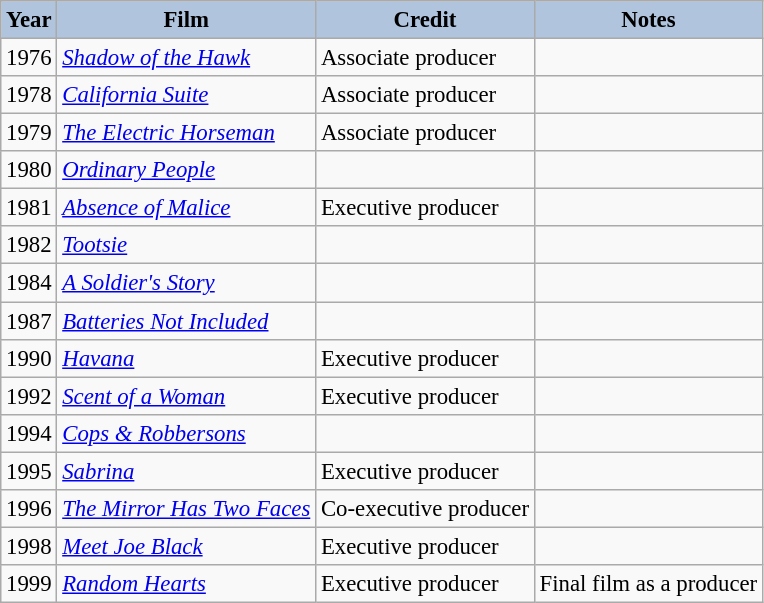<table class="wikitable" style="font-size:95%;">
<tr>
<th style="background:#B0C4DE;">Year</th>
<th style="background:#B0C4DE;">Film</th>
<th style="background:#B0C4DE;">Credit</th>
<th style="background:#B0C4DE;">Notes</th>
</tr>
<tr>
<td>1976</td>
<td><em><a href='#'>Shadow of the Hawk</a></em></td>
<td>Associate producer</td>
<td></td>
</tr>
<tr>
<td>1978</td>
<td><em><a href='#'>California Suite</a></em></td>
<td>Associate producer</td>
<td></td>
</tr>
<tr>
<td>1979</td>
<td><em><a href='#'>The Electric Horseman</a></em></td>
<td>Associate producer</td>
<td></td>
</tr>
<tr>
<td>1980</td>
<td><em><a href='#'>Ordinary People</a></em></td>
<td></td>
<td></td>
</tr>
<tr>
<td>1981</td>
<td><em><a href='#'>Absence of Malice</a></em></td>
<td>Executive producer</td>
<td></td>
</tr>
<tr>
<td>1982</td>
<td><em><a href='#'>Tootsie</a></em></td>
<td></td>
<td></td>
</tr>
<tr>
<td>1984</td>
<td><em><a href='#'>A Soldier's Story</a></em></td>
<td></td>
<td></td>
</tr>
<tr>
<td>1987</td>
<td><em><a href='#'>Batteries Not Included</a></em></td>
<td></td>
<td></td>
</tr>
<tr>
<td>1990</td>
<td><em><a href='#'>Havana</a></em></td>
<td>Executive producer</td>
<td></td>
</tr>
<tr>
<td>1992</td>
<td><em><a href='#'>Scent of a Woman</a></em></td>
<td>Executive producer</td>
<td></td>
</tr>
<tr>
<td>1994</td>
<td><em><a href='#'>Cops & Robbersons</a></em></td>
<td></td>
<td></td>
</tr>
<tr>
<td>1995</td>
<td><em><a href='#'>Sabrina</a></em></td>
<td>Executive producer</td>
<td></td>
</tr>
<tr>
<td>1996</td>
<td><em><a href='#'>The Mirror Has Two Faces</a></em></td>
<td>Co-executive producer</td>
<td></td>
</tr>
<tr>
<td>1998</td>
<td><em><a href='#'>Meet Joe Black</a></em></td>
<td>Executive producer</td>
<td></td>
</tr>
<tr>
<td>1999</td>
<td><em><a href='#'>Random Hearts</a></em></td>
<td>Executive producer</td>
<td>Final film as a producer</td>
</tr>
</table>
